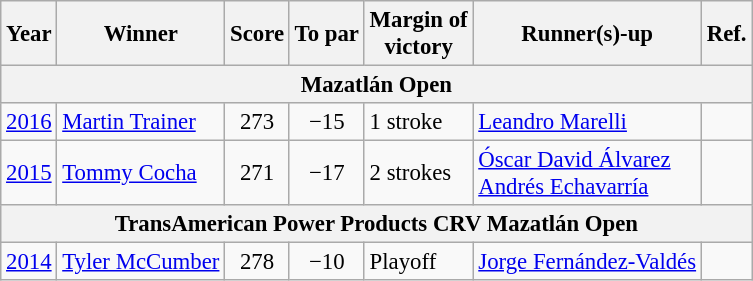<table class="wikitable" style="font-size:95%">
<tr>
<th>Year</th>
<th>Winner</th>
<th>Score</th>
<th>To par</th>
<th>Margin of<br>victory</th>
<th>Runner(s)-up</th>
<th>Ref.</th>
</tr>
<tr>
<th colspan=7>Mazatlán Open</th>
</tr>
<tr>
<td><a href='#'>2016</a></td>
<td> <a href='#'>Martin Trainer</a></td>
<td align=center>273</td>
<td align=center>−15</td>
<td>1 stroke</td>
<td> <a href='#'>Leandro Marelli</a></td>
<td></td>
</tr>
<tr>
<td><a href='#'>2015</a></td>
<td> <a href='#'>Tommy Cocha</a></td>
<td align=center>271</td>
<td align=center>−17</td>
<td>2 strokes</td>
<td> <a href='#'>Óscar David Álvarez</a><br> <a href='#'>Andrés Echavarría</a></td>
<td></td>
</tr>
<tr>
<th colspan=7>TransAmerican Power Products CRV Mazatlán Open</th>
</tr>
<tr>
<td><a href='#'>2014</a></td>
<td> <a href='#'>Tyler McCumber</a></td>
<td align=center>278</td>
<td align=center>−10</td>
<td>Playoff</td>
<td> <a href='#'>Jorge Fernández-Valdés</a></td>
<td></td>
</tr>
</table>
